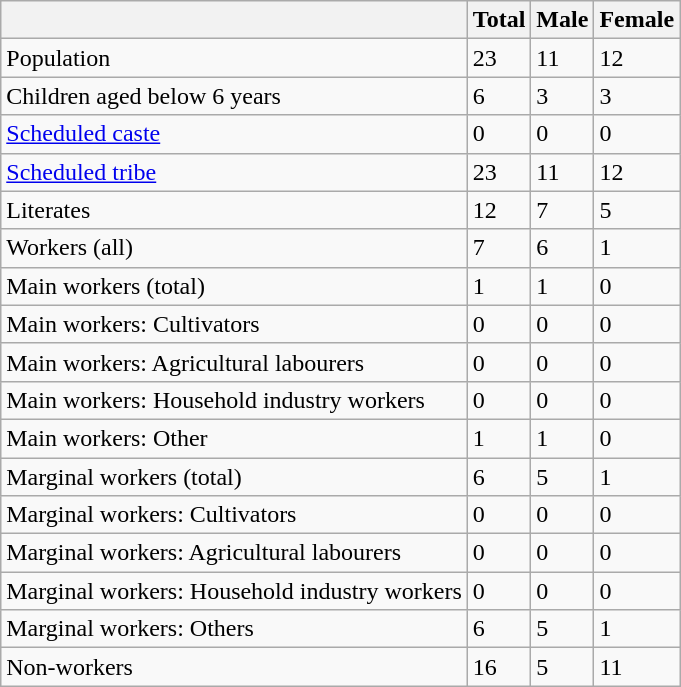<table class="wikitable sortable">
<tr>
<th></th>
<th>Total</th>
<th>Male</th>
<th>Female</th>
</tr>
<tr>
<td>Population</td>
<td>23</td>
<td>11</td>
<td>12</td>
</tr>
<tr>
<td>Children aged below 6 years</td>
<td>6</td>
<td>3</td>
<td>3</td>
</tr>
<tr>
<td><a href='#'>Scheduled caste</a></td>
<td>0</td>
<td>0</td>
<td>0</td>
</tr>
<tr>
<td><a href='#'>Scheduled tribe</a></td>
<td>23</td>
<td>11</td>
<td>12</td>
</tr>
<tr>
<td>Literates</td>
<td>12</td>
<td>7</td>
<td>5</td>
</tr>
<tr>
<td>Workers (all)</td>
<td>7</td>
<td>6</td>
<td>1</td>
</tr>
<tr>
<td>Main workers (total)</td>
<td>1</td>
<td>1</td>
<td>0</td>
</tr>
<tr>
<td>Main workers: Cultivators</td>
<td>0</td>
<td>0</td>
<td>0</td>
</tr>
<tr>
<td>Main workers: Agricultural labourers</td>
<td>0</td>
<td>0</td>
<td>0</td>
</tr>
<tr>
<td>Main workers: Household industry workers</td>
<td>0</td>
<td>0</td>
<td>0</td>
</tr>
<tr>
<td>Main workers: Other</td>
<td>1</td>
<td>1</td>
<td>0</td>
</tr>
<tr>
<td>Marginal workers (total)</td>
<td>6</td>
<td>5</td>
<td>1</td>
</tr>
<tr>
<td>Marginal workers: Cultivators</td>
<td>0</td>
<td>0</td>
<td>0</td>
</tr>
<tr>
<td>Marginal workers: Agricultural labourers</td>
<td>0</td>
<td>0</td>
<td>0</td>
</tr>
<tr>
<td>Marginal workers: Household industry workers</td>
<td>0</td>
<td>0</td>
<td>0</td>
</tr>
<tr>
<td>Marginal workers: Others</td>
<td>6</td>
<td>5</td>
<td>1</td>
</tr>
<tr>
<td>Non-workers</td>
<td>16</td>
<td>5</td>
<td>11</td>
</tr>
</table>
